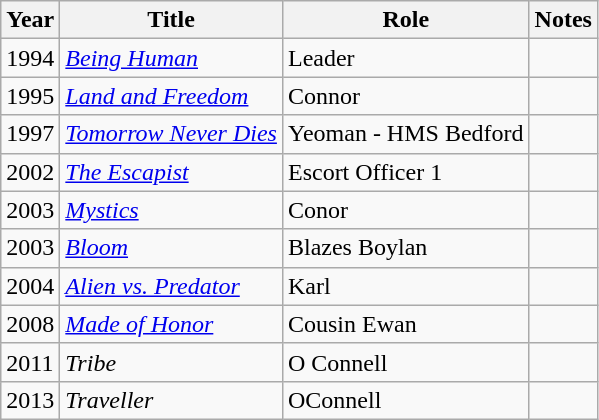<table class="wikitable sortable">
<tr>
<th>Year</th>
<th>Title</th>
<th>Role</th>
<th class="unsortable">Notes</th>
</tr>
<tr>
<td>1994</td>
<td><em><a href='#'>Being Human</a></em></td>
<td>Leader</td>
<td></td>
</tr>
<tr>
<td>1995</td>
<td><em><a href='#'>Land and Freedom</a></em></td>
<td>Connor</td>
<td></td>
</tr>
<tr>
<td>1997</td>
<td><em><a href='#'>Tomorrow Never Dies</a></em></td>
<td>Yeoman - HMS Bedford</td>
<td></td>
</tr>
<tr>
<td>2002</td>
<td><em><a href='#'>The Escapist</a></em></td>
<td>Escort Officer 1</td>
<td></td>
</tr>
<tr>
<td>2003</td>
<td><em><a href='#'>Mystics</a></em></td>
<td>Conor</td>
<td></td>
</tr>
<tr>
<td>2003</td>
<td><em><a href='#'>Bloom</a></em></td>
<td>Blazes Boylan</td>
<td></td>
</tr>
<tr>
<td>2004</td>
<td><em><a href='#'>Alien vs. Predator</a></em></td>
<td>Karl</td>
<td></td>
</tr>
<tr>
<td>2008</td>
<td><em><a href='#'>Made of Honor</a></em></td>
<td>Cousin Ewan</td>
<td></td>
</tr>
<tr>
<td>2011</td>
<td><em>Tribe</em></td>
<td>O Connell</td>
<td></td>
</tr>
<tr>
<td>2013</td>
<td><em>Traveller</em></td>
<td>OConnell</td>
<td></td>
</tr>
</table>
